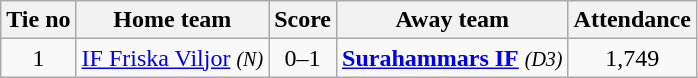<table class="wikitable" style="text-align:center">
<tr>
<th style= width="40px">Tie no</th>
<th style= width="150px">Home team</th>
<th style= width="60px">Score</th>
<th style= width="150px">Away team</th>
<th style= width="30px">Attendance</th>
</tr>
<tr>
<td>1</td>
<td><a href='#'>IF Friska Viljor</a> <em><small>(N)</small></em></td>
<td>0–1</td>
<td><strong><a href='#'>Surahammars IF</a></strong> <em><small>(D3)</small></em></td>
<td>1,749</td>
</tr>
</table>
